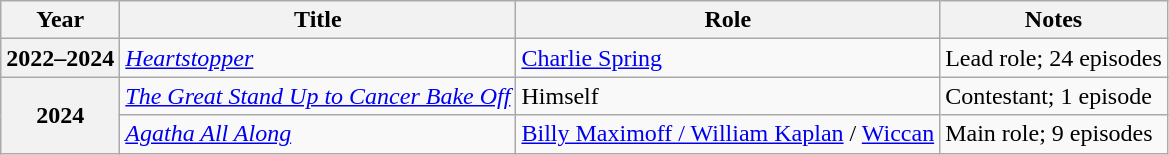<table class="wikitable plainrowheaders sortable">
<tr>
<th scope="col">Year</th>
<th scope="col">Title</th>
<th scope="col" class="unsortable">Role</th>
<th scope="col" class="unsortable">Notes</th>
</tr>
<tr>
<th scope="row">2022–2024</th>
<td><em><a href='#'>Heartstopper</a></em></td>
<td><a href='#'>Charlie Spring</a></td>
<td>Lead role; 24 episodes</td>
</tr>
<tr>
<th rowspan="2" scope="row">2024</th>
<td><em><a href='#'>The Great Stand Up to Cancer Bake Off</a></em></td>
<td>Himself</td>
<td>Contestant; 1 episode</td>
</tr>
<tr>
<td><em><a href='#'>Agatha All Along</a></em></td>
<td><a href='#'>Billy Maximoff / William Kaplan</a> / <a href='#'>Wiccan</a></td>
<td>Main role; 9 episodes</td>
</tr>
</table>
